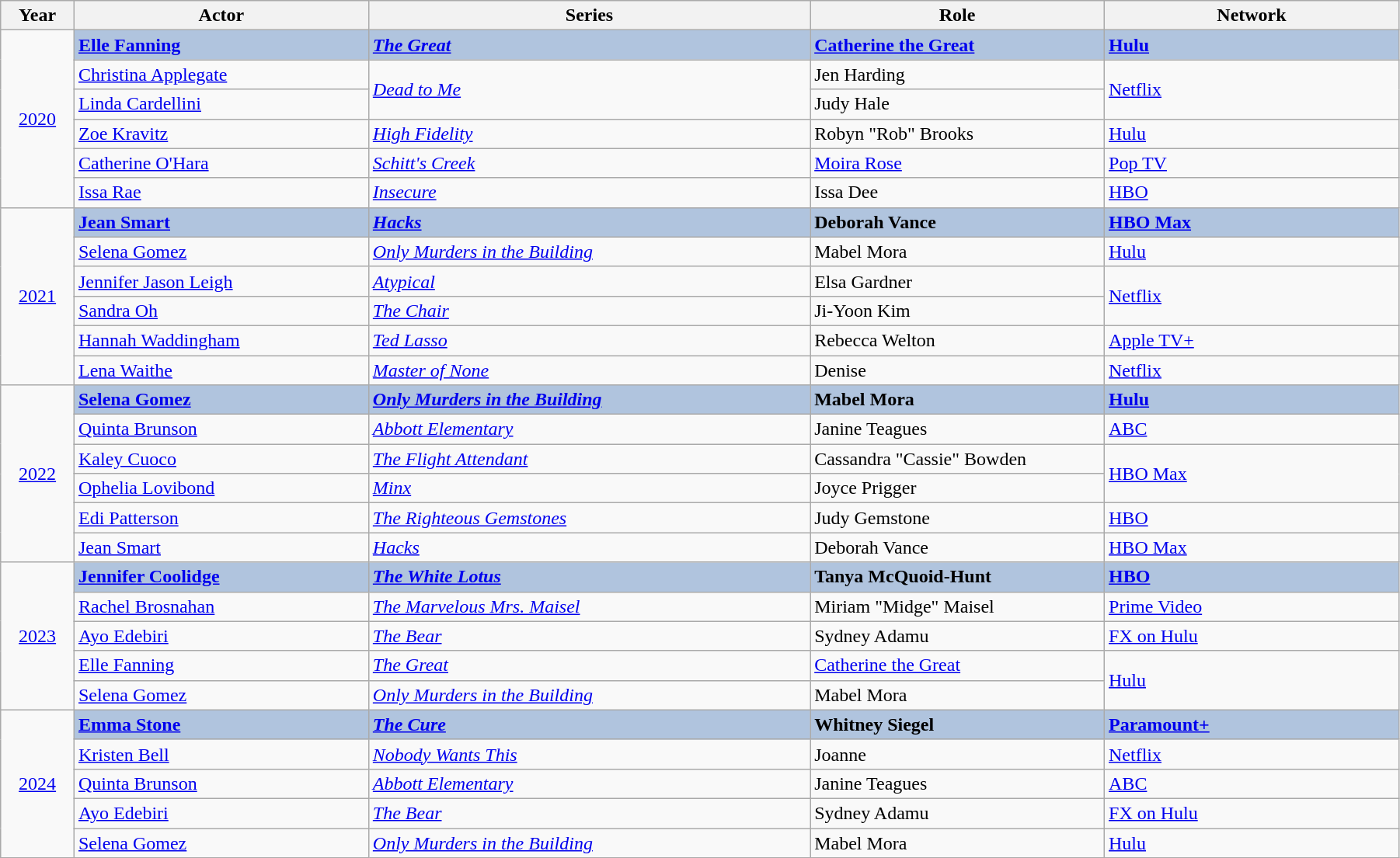<table class="wikitable" width="95%" cellpadding="5">
<tr>
<th width="5%">Year</th>
<th width="20%">Actor</th>
<th width="30%">Series</th>
<th width="20%">Role</th>
<th width="20%">Network</th>
</tr>
<tr>
<td rowspan="6" style="text-align:center;"><a href='#'>2020</a><br></td>
<td style="background:#B0C4DE;"><strong><a href='#'>Elle Fanning</a></strong></td>
<td style="background:#B0C4DE;"><strong><em><a href='#'>The Great</a></em></strong></td>
<td style="background:#B0C4DE;"><strong><a href='#'>Catherine the Great</a></strong></td>
<td style="background:#B0C4DE;"><strong><a href='#'>Hulu</a></strong></td>
</tr>
<tr>
<td><a href='#'>Christina Applegate</a></td>
<td rowspan=2><em><a href='#'>Dead to Me</a></em></td>
<td>Jen Harding</td>
<td rowspan="2"><a href='#'>Netflix</a></td>
</tr>
<tr>
<td><a href='#'>Linda Cardellini</a></td>
<td>Judy Hale</td>
</tr>
<tr>
<td><a href='#'>Zoe Kravitz</a></td>
<td><em><a href='#'>High Fidelity</a></em></td>
<td>Robyn "Rob" Brooks</td>
<td><a href='#'>Hulu</a></td>
</tr>
<tr>
<td><a href='#'>Catherine O'Hara</a></td>
<td><em><a href='#'>Schitt's Creek</a></em></td>
<td><a href='#'>Moira Rose</a></td>
<td><a href='#'>Pop TV</a></td>
</tr>
<tr>
<td><a href='#'>Issa Rae</a></td>
<td><em><a href='#'>Insecure</a></em></td>
<td>Issa Dee</td>
<td><a href='#'>HBO</a></td>
</tr>
<tr>
<td rowspan="6" style="text-align:center;"><a href='#'>2021</a></td>
<td style="background:#B0C4DE;"><strong><a href='#'>Jean Smart</a></strong></td>
<td style="background:#B0C4DE;"><strong><em><a href='#'>Hacks</a></em></strong></td>
<td style="background:#B0C4DE;"><strong>Deborah Vance</strong></td>
<td style="background:#B0C4DE;"><strong><a href='#'>HBO Max</a></strong></td>
</tr>
<tr>
<td><a href='#'>Selena Gomez</a></td>
<td><em><a href='#'>Only Murders in the Building</a></em></td>
<td>Mabel Mora</td>
<td><a href='#'>Hulu</a></td>
</tr>
<tr>
<td><a href='#'>Jennifer Jason Leigh</a></td>
<td><em><a href='#'>Atypical</a></em></td>
<td>Elsa Gardner</td>
<td rowspan="2"><a href='#'>Netflix</a></td>
</tr>
<tr>
<td><a href='#'>Sandra Oh</a></td>
<td><em><a href='#'>The Chair</a></em></td>
<td>Ji-Yoon Kim</td>
</tr>
<tr>
<td><a href='#'>Hannah Waddingham</a></td>
<td><em><a href='#'>Ted Lasso</a></em></td>
<td>Rebecca Welton</td>
<td><a href='#'>Apple TV+</a></td>
</tr>
<tr>
<td><a href='#'>Lena Waithe</a></td>
<td><em><a href='#'>Master of None</a></em></td>
<td>Denise</td>
<td><a href='#'>Netflix</a></td>
</tr>
<tr>
<td rowspan="6" style="text-align:center;"><a href='#'>2022</a></td>
<td style="background:#B0C4DE;"><strong><a href='#'>Selena Gomez</a></strong></td>
<td style="background:#B0C4DE;"><strong><em><a href='#'>Only Murders in the Building</a></em></strong></td>
<td style="background:#B0C4DE;"><strong>Mabel Mora</strong></td>
<td style="background:#B0C4DE;"><strong><a href='#'>Hulu</a></strong></td>
</tr>
<tr>
<td><a href='#'>Quinta Brunson</a></td>
<td><em><a href='#'>Abbott Elementary</a></em></td>
<td>Janine Teagues</td>
<td><a href='#'>ABC</a></td>
</tr>
<tr>
<td><a href='#'>Kaley Cuoco</a></td>
<td><em><a href='#'>The Flight Attendant</a></em></td>
<td>Cassandra "Cassie" Bowden</td>
<td rowspan="2"><a href='#'>HBO Max</a></td>
</tr>
<tr>
<td><a href='#'>Ophelia Lovibond</a></td>
<td><em><a href='#'>Minx</a></em></td>
<td>Joyce Prigger</td>
</tr>
<tr>
<td><a href='#'>Edi Patterson</a></td>
<td><em><a href='#'>The Righteous Gemstones</a></em></td>
<td>Judy Gemstone</td>
<td><a href='#'>HBO</a></td>
</tr>
<tr>
<td><a href='#'>Jean Smart</a></td>
<td><em><a href='#'>Hacks</a></em></td>
<td>Deborah Vance</td>
<td><a href='#'>HBO Max</a></td>
</tr>
<tr>
<td rowspan="5" style="text-align:center;"><a href='#'>2023</a><br></td>
<td style="background:#B0C4DE;"><strong><a href='#'>Jennifer Coolidge</a></strong></td>
<td style="background:#B0C4DE;"><strong><em><a href='#'>The White Lotus</a></em></strong></td>
<td style="background:#B0C4DE;"><strong>Tanya McQuoid-Hunt</strong></td>
<td style="background:#B0C4DE;"><strong><a href='#'>HBO</a></strong></td>
</tr>
<tr>
<td><a href='#'>Rachel Brosnahan</a></td>
<td><em><a href='#'>The Marvelous Mrs. Maisel</a></em></td>
<td>Miriam "Midge" Maisel</td>
<td><a href='#'>Prime Video</a></td>
</tr>
<tr>
<td><a href='#'>Ayo Edebiri</a></td>
<td><em><a href='#'>The Bear</a></em></td>
<td>Sydney Adamu</td>
<td><a href='#'>FX on Hulu</a></td>
</tr>
<tr>
<td><a href='#'>Elle Fanning</a></td>
<td><em><a href='#'>The Great</a></em></td>
<td><a href='#'>Catherine the Great</a></td>
<td rowspan="2"><a href='#'>Hulu</a></td>
</tr>
<tr>
<td><a href='#'>Selena Gomez</a></td>
<td><em><a href='#'>Only Murders in the Building</a></em></td>
<td>Mabel Mora</td>
</tr>
<tr>
<td rowspan=5 style="text-align:center;"><a href='#'>2024</a></td>
<td style="background:#B0C4DE;"><strong><a href='#'>Emma Stone</a></strong></td>
<td style="background:#B0C4DE;"><strong><em><a href='#'>The Cure</a></em></strong></td>
<td style="background:#B0C4DE;"><strong>Whitney Siegel</strong></td>
<td style="background:#B0C4DE;"><strong><a href='#'>Paramount+</a></strong></td>
</tr>
<tr>
<td><a href='#'>Kristen Bell</a></td>
<td><em><a href='#'>Nobody Wants This</a></em></td>
<td>Joanne</td>
<td><a href='#'>Netflix</a></td>
</tr>
<tr>
<td><a href='#'>Quinta Brunson</a></td>
<td><em><a href='#'>Abbott Elementary</a></em></td>
<td>Janine Teagues</td>
<td><a href='#'>ABC</a></td>
</tr>
<tr>
<td><a href='#'>Ayo Edebiri</a></td>
<td><em><a href='#'>The Bear</a></em></td>
<td>Sydney Adamu</td>
<td><a href='#'>FX on Hulu</a></td>
</tr>
<tr>
<td><a href='#'>Selena Gomez</a></td>
<td><em><a href='#'>Only Murders in the Building</a></em></td>
<td>Mabel Mora</td>
<td><a href='#'>Hulu</a></td>
</tr>
</table>
